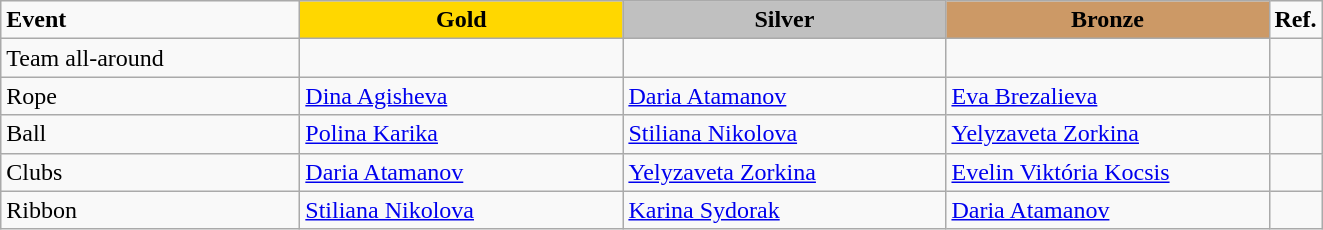<table class="wikitable">
<tr>
<td style="width:12em;"><strong>Event</strong></td>
<td style="text-align:center; background:gold; width:13em;"><strong>Gold</strong></td>
<td style="text-align:center; background:silver; width:13em;"><strong>Silver</strong></td>
<td style="text-align:center; background:#c96; width:13em;"><strong>Bronze</strong></td>
<td style="width:1em;"><strong>Ref.</strong></td>
</tr>
<tr>
<td>Team all-around</td>
<td><br></td>
<td><br></td>
<td><br></td>
<td></td>
</tr>
<tr>
<td>Rope</td>
<td> <a href='#'>Dina Agisheva</a></td>
<td> <a href='#'>Daria Atamanov</a></td>
<td> <a href='#'>Eva Brezalieva</a></td>
<td></td>
</tr>
<tr>
<td>Ball</td>
<td> <a href='#'>Polina Karika</a></td>
<td> <a href='#'>Stiliana Nikolova</a></td>
<td> <a href='#'>Yelyzaveta Zorkina</a></td>
<td></td>
</tr>
<tr>
<td>Clubs</td>
<td> <a href='#'>Daria Atamanov</a></td>
<td> <a href='#'>Yelyzaveta Zorkina</a></td>
<td> <a href='#'>Evelin Viktória Kocsis</a></td>
<td></td>
</tr>
<tr>
<td>Ribbon</td>
<td> <a href='#'>Stiliana Nikolova</a></td>
<td> <a href='#'>Karina Sydorak</a></td>
<td> <a href='#'>Daria Atamanov</a></td>
<td></td>
</tr>
</table>
